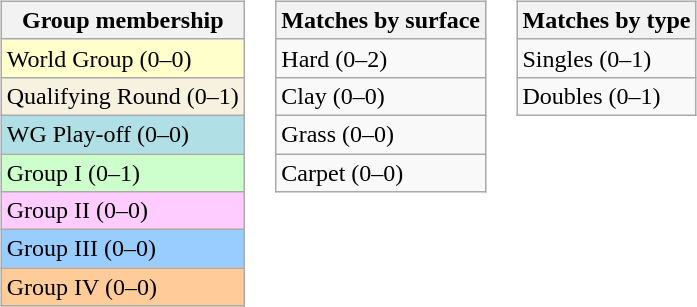<table>
<tr valign=top>
<td><br><table class=wikitable>
<tr>
<th>Group membership</th>
</tr>
<tr bgcolor=#FFFFCC>
<td>World Group (0–0)</td>
</tr>
<tr bgcolor=#F7F2E0>
<td>Qualifying Round (0–1)</td>
</tr>
<tr style="background:#B0E0E6;">
<td>WG Play-off (0–0)</td>
</tr>
<tr bgcolor=#CCFFCC>
<td>Group I (0–1)</td>
</tr>
<tr bgcolor=#FFCCFF>
<td>Group II (0–0)</td>
</tr>
<tr bgcolor=#99CCFF>
<td>Group III (0–0)</td>
</tr>
<tr bgcolor=#FFCC99>
<td>Group IV (0–0)</td>
</tr>
</table>
</td>
<td><br><table class=wikitable>
<tr>
<th>Matches by surface</th>
</tr>
<tr>
<td>Hard (0–2)</td>
</tr>
<tr>
<td>Clay (0–0)</td>
</tr>
<tr>
<td>Grass (0–0)</td>
</tr>
<tr>
<td>Carpet (0–0)</td>
</tr>
</table>
</td>
<td><br><table class=wikitable>
<tr>
<th>Matches by type</th>
</tr>
<tr>
<td>Singles (0–1)</td>
</tr>
<tr>
<td>Doubles (0–1)</td>
</tr>
</table>
</td>
</tr>
</table>
